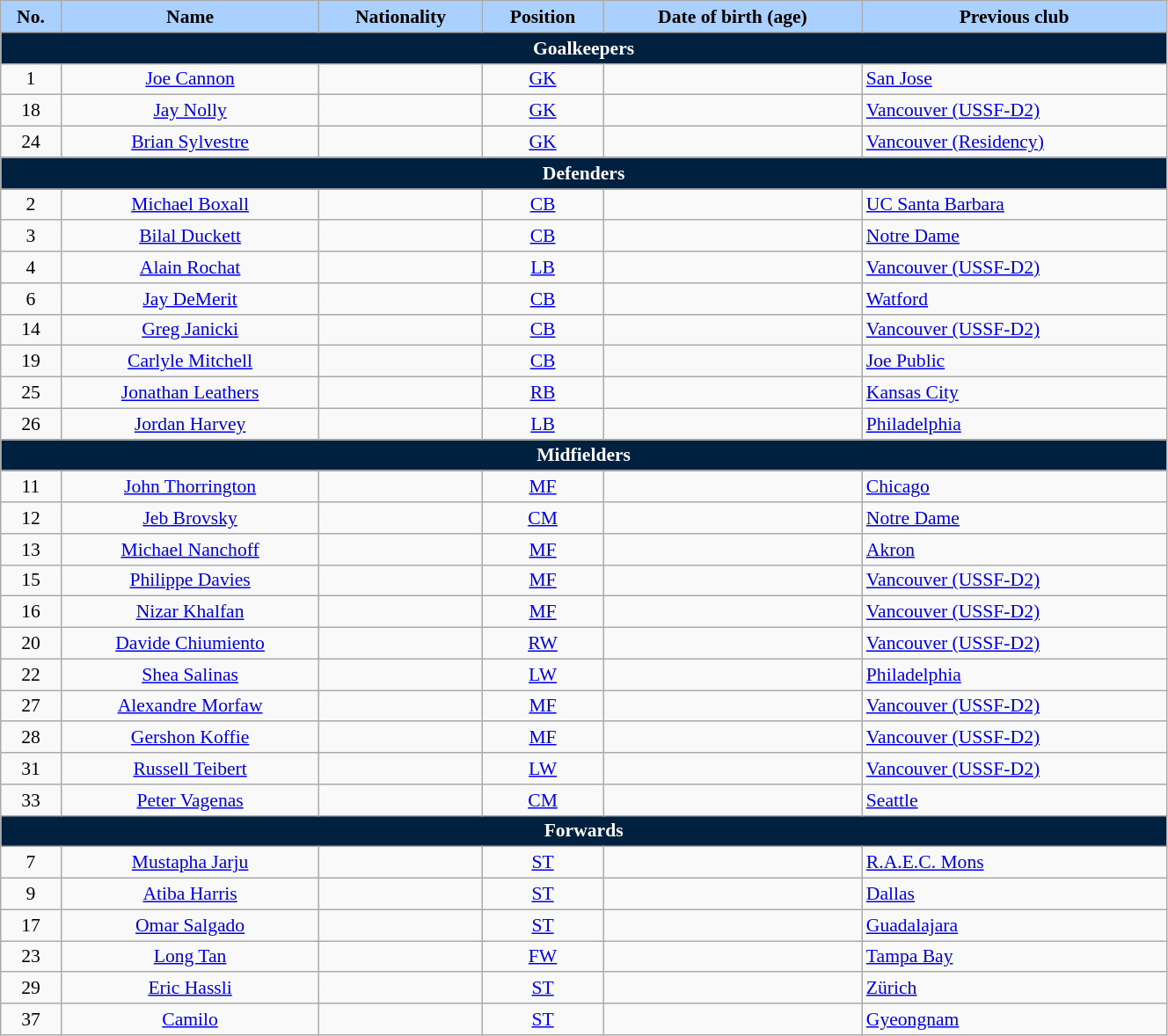<table class="wikitable"  style="text-align:center; font-size:90%; width:70%;">
<tr>
<th style="background:#AAD0FF; color:black; text-align:center;">No.</th>
<th style="background:#AAD0FF; color:black; text-align:center;">Name</th>
<th style="background:#AAD0FF; color:black; text-align:center;">Nationality</th>
<th style="background:#AAD0FF; color:black; text-align:center;">Position</th>
<th style="background:#AAD0FF; color:black; text-align:center;">Date of birth (age)</th>
<th style="background:#AAD0FF; color:black; text-align:center;">Previous club</th>
</tr>
<tr>
<th colspan="6"  style="background:#002040; color:white; text-align:center;">Goalkeepers</th>
</tr>
<tr>
<td>1</td>
<td><a href='#'>Joe Cannon</a></td>
<td></td>
<td><a href='#'>GK</a></td>
<td></td>
<td style="text-align:left;"> <a href='#'>San Jose</a></td>
</tr>
<tr>
<td>18</td>
<td><a href='#'>Jay Nolly</a></td>
<td></td>
<td><a href='#'>GK</a></td>
<td></td>
<td style="text-align:left;"> <a href='#'>Vancouver (USSF-D2)</a></td>
</tr>
<tr>
<td>24</td>
<td><a href='#'>Brian Sylvestre</a></td>
<td></td>
<td><a href='#'>GK</a></td>
<td></td>
<td style="text-align:left;"> <a href='#'>Vancouver (Residency)</a></td>
</tr>
<tr>
<th colspan="6"  style="background:#002040; color:white; text-align:center;">Defenders</th>
</tr>
<tr>
<td>2</td>
<td><a href='#'>Michael Boxall</a></td>
<td></td>
<td><a href='#'>CB</a></td>
<td></td>
<td style="text-align:left;"> <a href='#'>UC Santa Barbara</a></td>
</tr>
<tr>
<td>3</td>
<td><a href='#'>Bilal Duckett</a></td>
<td></td>
<td><a href='#'>CB</a></td>
<td></td>
<td style="text-align:left;"> <a href='#'>Notre Dame</a></td>
</tr>
<tr>
<td>4</td>
<td><a href='#'>Alain Rochat</a></td>
<td></td>
<td><a href='#'>LB</a></td>
<td></td>
<td style="text-align:left;"> <a href='#'>Vancouver (USSF-D2)</a></td>
</tr>
<tr>
<td>6</td>
<td><a href='#'>Jay DeMerit</a></td>
<td></td>
<td><a href='#'>CB</a></td>
<td></td>
<td style="text-align:left;"> <a href='#'>Watford</a></td>
</tr>
<tr>
<td>14</td>
<td><a href='#'>Greg Janicki</a></td>
<td></td>
<td><a href='#'>CB</a></td>
<td></td>
<td style="text-align:left;"> <a href='#'>Vancouver (USSF-D2)</a></td>
</tr>
<tr>
<td>19</td>
<td><a href='#'>Carlyle Mitchell</a></td>
<td></td>
<td><a href='#'>CB</a></td>
<td></td>
<td style="text-align:left;"> <a href='#'>Joe Public</a></td>
</tr>
<tr>
<td>25</td>
<td><a href='#'>Jonathan Leathers</a></td>
<td></td>
<td><a href='#'>RB</a></td>
<td></td>
<td style="text-align:left;"> <a href='#'>Kansas City</a></td>
</tr>
<tr>
<td>26</td>
<td><a href='#'>Jordan Harvey</a></td>
<td></td>
<td><a href='#'>LB</a></td>
<td></td>
<td style="text-align:left;"> <a href='#'>Philadelphia</a></td>
</tr>
<tr>
<th colspan="6"  style="background:#002040; color:white; text-align:center;">Midfielders</th>
</tr>
<tr>
<td>11</td>
<td><a href='#'>John Thorrington</a></td>
<td></td>
<td><a href='#'>MF</a></td>
<td></td>
<td style="text-align:left;"> <a href='#'>Chicago</a></td>
</tr>
<tr>
<td>12</td>
<td><a href='#'>Jeb Brovsky</a></td>
<td></td>
<td><a href='#'>CM</a></td>
<td></td>
<td style="text-align:left;"> <a href='#'>Notre Dame</a></td>
</tr>
<tr>
<td>13</td>
<td><a href='#'>Michael Nanchoff</a></td>
<td></td>
<td><a href='#'>MF</a></td>
<td></td>
<td style="text-align:left;"> <a href='#'>Akron</a></td>
</tr>
<tr>
<td>15</td>
<td><a href='#'>Philippe Davies</a></td>
<td></td>
<td><a href='#'>MF</a></td>
<td></td>
<td style="text-align:left;"> <a href='#'>Vancouver (USSF-D2)</a></td>
</tr>
<tr>
<td>16</td>
<td><a href='#'>Nizar Khalfan</a></td>
<td></td>
<td><a href='#'>MF</a></td>
<td></td>
<td style="text-align:left;"> <a href='#'>Vancouver (USSF-D2)</a></td>
</tr>
<tr>
<td>20</td>
<td><a href='#'>Davide Chiumiento</a></td>
<td></td>
<td><a href='#'>RW</a></td>
<td></td>
<td style="text-align:left;"> <a href='#'>Vancouver (USSF-D2)</a></td>
</tr>
<tr>
<td>22</td>
<td><a href='#'>Shea Salinas</a></td>
<td></td>
<td><a href='#'>LW</a></td>
<td></td>
<td style="text-align:left;"> <a href='#'>Philadelphia</a></td>
</tr>
<tr>
<td>27</td>
<td><a href='#'>Alexandre Morfaw</a></td>
<td></td>
<td><a href='#'>MF</a></td>
<td></td>
<td style="text-align:left;"> <a href='#'>Vancouver (USSF-D2)</a></td>
</tr>
<tr>
<td>28</td>
<td><a href='#'>Gershon Koffie</a></td>
<td></td>
<td><a href='#'>MF</a></td>
<td></td>
<td style="text-align:left;"> <a href='#'>Vancouver (USSF-D2)</a></td>
</tr>
<tr>
<td>31</td>
<td><a href='#'>Russell Teibert</a></td>
<td></td>
<td><a href='#'>LW</a></td>
<td></td>
<td style="text-align:left;"> <a href='#'>Vancouver (USSF-D2)</a></td>
</tr>
<tr>
<td>33</td>
<td><a href='#'>Peter Vagenas</a></td>
<td></td>
<td><a href='#'>CM</a></td>
<td></td>
<td style="text-align:left;"> <a href='#'>Seattle</a></td>
</tr>
<tr>
<th colspan="6"  style="background:#002040; color:white; text-align:center;">Forwards</th>
</tr>
<tr>
<td>7</td>
<td><a href='#'>Mustapha Jarju</a></td>
<td></td>
<td><a href='#'>ST</a></td>
<td></td>
<td style="text-align:left;"> <a href='#'>R.A.E.C. Mons</a></td>
</tr>
<tr>
<td>9</td>
<td><a href='#'>Atiba Harris</a></td>
<td></td>
<td><a href='#'>ST</a></td>
<td></td>
<td style="text-align:left;"> <a href='#'>Dallas</a></td>
</tr>
<tr>
<td>17</td>
<td><a href='#'>Omar Salgado</a></td>
<td></td>
<td><a href='#'>ST</a></td>
<td></td>
<td style="text-align:left;"> <a href='#'>Guadalajara</a></td>
</tr>
<tr>
<td>23</td>
<td><a href='#'>Long Tan</a></td>
<td></td>
<td><a href='#'>FW</a></td>
<td></td>
<td style="text-align:left;"> <a href='#'>Tampa Bay</a></td>
</tr>
<tr>
<td>29</td>
<td><a href='#'>Eric Hassli</a></td>
<td></td>
<td><a href='#'>ST</a></td>
<td></td>
<td style="text-align:left;"> <a href='#'>Zürich</a></td>
</tr>
<tr>
<td>37</td>
<td><a href='#'>Camilo</a></td>
<td></td>
<td><a href='#'>ST</a></td>
<td></td>
<td style="text-align:left;"> <a href='#'>Gyeongnam</a></td>
</tr>
</table>
